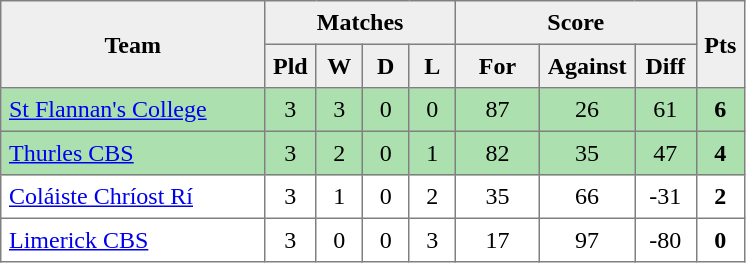<table style=border-collapse:collapse border=1 cellspacing=0 cellpadding=5>
<tr align=center bgcolor=#efefef>
<th rowspan=2 width=165>Team</th>
<th colspan=4>Matches</th>
<th colspan=3>Score</th>
<th rowspan=2width=20>Pts</th>
</tr>
<tr align=center bgcolor=#efefef>
<th width=20>Pld</th>
<th width=20>W</th>
<th width=20>D</th>
<th width=20>L</th>
<th width=45>For</th>
<th width=45>Against</th>
<th width=30>Diff</th>
</tr>
<tr align=center style="background:#ACE1AF;">
<td style="text-align:left;"><a href='#'>St Flannan's College</a></td>
<td>3</td>
<td>3</td>
<td>0</td>
<td>0</td>
<td>87</td>
<td>26</td>
<td>61</td>
<td><strong>6</strong></td>
</tr>
<tr align=center style="background:#ACE1AF;">
<td style="text-align:left;"><a href='#'>Thurles CBS</a></td>
<td>3</td>
<td>2</td>
<td>0</td>
<td>1</td>
<td>82</td>
<td>35</td>
<td>47</td>
<td><strong>4</strong></td>
</tr>
<tr align=center>
<td style="text-align:left;"><a href='#'>Coláiste Chríost Rí</a></td>
<td>3</td>
<td>1</td>
<td>0</td>
<td>2</td>
<td>35</td>
<td>66</td>
<td>-31</td>
<td><strong>2</strong></td>
</tr>
<tr align=center>
<td style="text-align:left;"><a href='#'>Limerick CBS</a></td>
<td>3</td>
<td>0</td>
<td>0</td>
<td>3</td>
<td>17</td>
<td>97</td>
<td>-80</td>
<td><strong>0</strong></td>
</tr>
</table>
